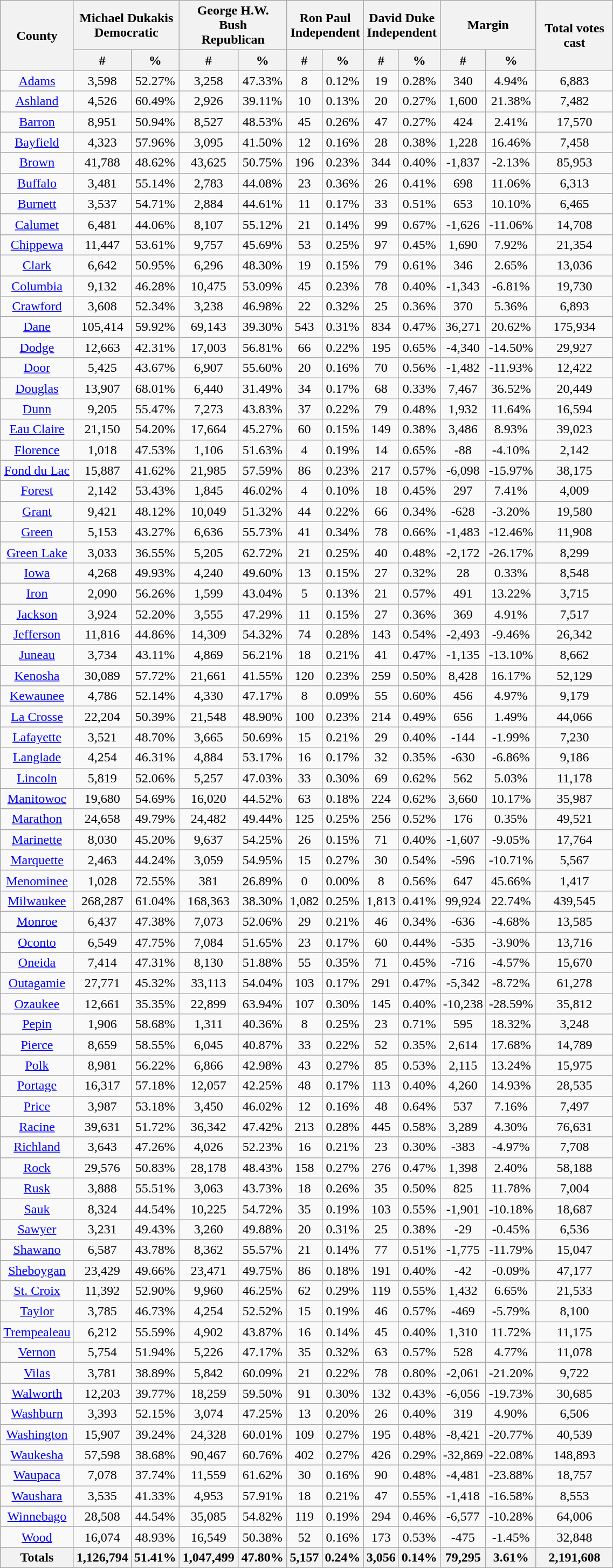<table class="wikitable sortable" width="60%">
<tr>
<th style="text-align:center;" rowspan="2">County</th>
<th style="text-align:center;" colspan="2">Michael Dukakis<br>Democratic</th>
<th style="text-align:center;" colspan="2">George H.W. Bush<br>Republican</th>
<th style="text-align:center;" colspan="2">Ron Paul<br>Independent</th>
<th style="text-align:center;" colspan="2">David Duke<br>Independent</th>
<th style="text-align:center;" colspan="2">Margin</th>
<th style="text-align:center;" rowspan="2">Total votes cast</th>
</tr>
<tr>
<th data-sort-type="number">#</th>
<th data-sort-type="number">%</th>
<th data-sort-type="number">#</th>
<th data-sort-type="number">%</th>
<th data-sort-type="number">#</th>
<th data-sort-type="number">%</th>
<th data-sort-type="number">#</th>
<th data-sort-type="number">%</th>
<th data-sort-type="number">#</th>
<th data-sort-type="number">%</th>
</tr>
<tr style="text-align:center;">
<td><a href='#'>Adams</a></td>
<td>3,598</td>
<td>52.27%</td>
<td>3,258</td>
<td>47.33%</td>
<td>8</td>
<td>0.12%</td>
<td>19</td>
<td>0.28%</td>
<td>340</td>
<td>4.94%</td>
<td>6,883</td>
</tr>
<tr style="text-align:center;">
<td><a href='#'>Ashland</a></td>
<td>4,526</td>
<td>60.49%</td>
<td>2,926</td>
<td>39.11%</td>
<td>10</td>
<td>0.13%</td>
<td>20</td>
<td>0.27%</td>
<td>1,600</td>
<td>21.38%</td>
<td>7,482</td>
</tr>
<tr style="text-align:center;">
<td><a href='#'>Barron</a></td>
<td>8,951</td>
<td>50.94%</td>
<td>8,527</td>
<td>48.53%</td>
<td>45</td>
<td>0.26%</td>
<td>47</td>
<td>0.27%</td>
<td>424</td>
<td>2.41%</td>
<td>17,570</td>
</tr>
<tr style="text-align:center;">
<td><a href='#'>Bayfield</a></td>
<td>4,323</td>
<td>57.96%</td>
<td>3,095</td>
<td>41.50%</td>
<td>12</td>
<td>0.16%</td>
<td>28</td>
<td>0.38%</td>
<td>1,228</td>
<td>16.46%</td>
<td>7,458</td>
</tr>
<tr style="text-align:center;">
<td><a href='#'>Brown</a></td>
<td>41,788</td>
<td>48.62%</td>
<td>43,625</td>
<td>50.75%</td>
<td>196</td>
<td>0.23%</td>
<td>344</td>
<td>0.40%</td>
<td>-1,837</td>
<td>-2.13%</td>
<td>85,953</td>
</tr>
<tr style="text-align:center;">
<td><a href='#'>Buffalo</a></td>
<td>3,481</td>
<td>55.14%</td>
<td>2,783</td>
<td>44.08%</td>
<td>23</td>
<td>0.36%</td>
<td>26</td>
<td>0.41%</td>
<td>698</td>
<td>11.06%</td>
<td>6,313</td>
</tr>
<tr style="text-align:center;">
<td><a href='#'>Burnett</a></td>
<td>3,537</td>
<td>54.71%</td>
<td>2,884</td>
<td>44.61%</td>
<td>11</td>
<td>0.17%</td>
<td>33</td>
<td>0.51%</td>
<td>653</td>
<td>10.10%</td>
<td>6,465</td>
</tr>
<tr style="text-align:center;">
<td><a href='#'>Calumet</a></td>
<td>6,481</td>
<td>44.06%</td>
<td>8,107</td>
<td>55.12%</td>
<td>21</td>
<td>0.14%</td>
<td>99</td>
<td>0.67%</td>
<td>-1,626</td>
<td>-11.06%</td>
<td>14,708</td>
</tr>
<tr style="text-align:center;">
<td><a href='#'>Chippewa</a></td>
<td>11,447</td>
<td>53.61%</td>
<td>9,757</td>
<td>45.69%</td>
<td>53</td>
<td>0.25%</td>
<td>97</td>
<td>0.45%</td>
<td>1,690</td>
<td>7.92%</td>
<td>21,354</td>
</tr>
<tr style="text-align:center;">
<td><a href='#'>Clark</a></td>
<td>6,642</td>
<td>50.95%</td>
<td>6,296</td>
<td>48.30%</td>
<td>19</td>
<td>0.15%</td>
<td>79</td>
<td>0.61%</td>
<td>346</td>
<td>2.65%</td>
<td>13,036</td>
</tr>
<tr style="text-align:center;">
<td><a href='#'>Columbia</a></td>
<td>9,132</td>
<td>46.28%</td>
<td>10,475</td>
<td>53.09%</td>
<td>45</td>
<td>0.23%</td>
<td>78</td>
<td>0.40%</td>
<td>-1,343</td>
<td>-6.81%</td>
<td>19,730</td>
</tr>
<tr style="text-align:center;">
<td><a href='#'>Crawford</a></td>
<td>3,608</td>
<td>52.34%</td>
<td>3,238</td>
<td>46.98%</td>
<td>22</td>
<td>0.32%</td>
<td>25</td>
<td>0.36%</td>
<td>370</td>
<td>5.36%</td>
<td>6,893</td>
</tr>
<tr style="text-align:center;">
<td><a href='#'>Dane</a></td>
<td>105,414</td>
<td>59.92%</td>
<td>69,143</td>
<td>39.30%</td>
<td>543</td>
<td>0.31%</td>
<td>834</td>
<td>0.47%</td>
<td>36,271</td>
<td>20.62%</td>
<td>175,934</td>
</tr>
<tr style="text-align:center;">
<td><a href='#'>Dodge</a></td>
<td>12,663</td>
<td>42.31%</td>
<td>17,003</td>
<td>56.81%</td>
<td>66</td>
<td>0.22%</td>
<td>195</td>
<td>0.65%</td>
<td>-4,340</td>
<td>-14.50%</td>
<td>29,927</td>
</tr>
<tr style="text-align:center;">
<td><a href='#'>Door</a></td>
<td>5,425</td>
<td>43.67%</td>
<td>6,907</td>
<td>55.60%</td>
<td>20</td>
<td>0.16%</td>
<td>70</td>
<td>0.56%</td>
<td>-1,482</td>
<td>-11.93%</td>
<td>12,422</td>
</tr>
<tr style="text-align:center;">
<td><a href='#'>Douglas</a></td>
<td>13,907</td>
<td>68.01%</td>
<td>6,440</td>
<td>31.49%</td>
<td>34</td>
<td>0.17%</td>
<td>68</td>
<td>0.33%</td>
<td>7,467</td>
<td>36.52%</td>
<td>20,449</td>
</tr>
<tr style="text-align:center;">
<td><a href='#'>Dunn</a></td>
<td>9,205</td>
<td>55.47%</td>
<td>7,273</td>
<td>43.83%</td>
<td>37</td>
<td>0.22%</td>
<td>79</td>
<td>0.48%</td>
<td>1,932</td>
<td>11.64%</td>
<td>16,594</td>
</tr>
<tr style="text-align:center;">
<td><a href='#'>Eau Claire</a></td>
<td>21,150</td>
<td>54.20%</td>
<td>17,664</td>
<td>45.27%</td>
<td>60</td>
<td>0.15%</td>
<td>149</td>
<td>0.38%</td>
<td>3,486</td>
<td>8.93%</td>
<td>39,023</td>
</tr>
<tr style="text-align:center;">
<td><a href='#'>Florence</a></td>
<td>1,018</td>
<td>47.53%</td>
<td>1,106</td>
<td>51.63%</td>
<td>4</td>
<td>0.19%</td>
<td>14</td>
<td>0.65%</td>
<td>-88</td>
<td>-4.10%</td>
<td>2,142</td>
</tr>
<tr style="text-align:center;">
<td><a href='#'>Fond du Lac</a></td>
<td>15,887</td>
<td>41.62%</td>
<td>21,985</td>
<td>57.59%</td>
<td>86</td>
<td>0.23%</td>
<td>217</td>
<td>0.57%</td>
<td>-6,098</td>
<td>-15.97%</td>
<td>38,175</td>
</tr>
<tr style="text-align:center;">
<td><a href='#'>Forest</a></td>
<td>2,142</td>
<td>53.43%</td>
<td>1,845</td>
<td>46.02%</td>
<td>4</td>
<td>0.10%</td>
<td>18</td>
<td>0.45%</td>
<td>297</td>
<td>7.41%</td>
<td>4,009</td>
</tr>
<tr style="text-align:center;">
<td><a href='#'>Grant</a></td>
<td>9,421</td>
<td>48.12%</td>
<td>10,049</td>
<td>51.32%</td>
<td>44</td>
<td>0.22%</td>
<td>66</td>
<td>0.34%</td>
<td>-628</td>
<td>-3.20%</td>
<td>19,580</td>
</tr>
<tr style="text-align:center;">
<td><a href='#'>Green</a></td>
<td>5,153</td>
<td>43.27%</td>
<td>6,636</td>
<td>55.73%</td>
<td>41</td>
<td>0.34%</td>
<td>78</td>
<td>0.66%</td>
<td>-1,483</td>
<td>-12.46%</td>
<td>11,908</td>
</tr>
<tr style="text-align:center;">
<td><a href='#'>Green Lake</a></td>
<td>3,033</td>
<td>36.55%</td>
<td>5,205</td>
<td>62.72%</td>
<td>21</td>
<td>0.25%</td>
<td>40</td>
<td>0.48%</td>
<td>-2,172</td>
<td>-26.17%</td>
<td>8,299</td>
</tr>
<tr style="text-align:center;">
<td><a href='#'>Iowa</a></td>
<td>4,268</td>
<td>49.93%</td>
<td>4,240</td>
<td>49.60%</td>
<td>13</td>
<td>0.15%</td>
<td>27</td>
<td>0.32%</td>
<td>28</td>
<td>0.33%</td>
<td>8,548</td>
</tr>
<tr style="text-align:center;">
<td><a href='#'>Iron</a></td>
<td>2,090</td>
<td>56.26%</td>
<td>1,599</td>
<td>43.04%</td>
<td>5</td>
<td>0.13%</td>
<td>21</td>
<td>0.57%</td>
<td>491</td>
<td>13.22%</td>
<td>3,715</td>
</tr>
<tr style="text-align:center;">
<td><a href='#'>Jackson</a></td>
<td>3,924</td>
<td>52.20%</td>
<td>3,555</td>
<td>47.29%</td>
<td>11</td>
<td>0.15%</td>
<td>27</td>
<td>0.36%</td>
<td>369</td>
<td>4.91%</td>
<td>7,517</td>
</tr>
<tr style="text-align:center;">
<td><a href='#'>Jefferson</a></td>
<td>11,816</td>
<td>44.86%</td>
<td>14,309</td>
<td>54.32%</td>
<td>74</td>
<td>0.28%</td>
<td>143</td>
<td>0.54%</td>
<td>-2,493</td>
<td>-9.46%</td>
<td>26,342</td>
</tr>
<tr style="text-align:center;">
<td><a href='#'>Juneau</a></td>
<td>3,734</td>
<td>43.11%</td>
<td>4,869</td>
<td>56.21%</td>
<td>18</td>
<td>0.21%</td>
<td>41</td>
<td>0.47%</td>
<td>-1,135</td>
<td>-13.10%</td>
<td>8,662</td>
</tr>
<tr style="text-align:center;">
<td><a href='#'>Kenosha</a></td>
<td>30,089</td>
<td>57.72%</td>
<td>21,661</td>
<td>41.55%</td>
<td>120</td>
<td>0.23%</td>
<td>259</td>
<td>0.50%</td>
<td>8,428</td>
<td>16.17%</td>
<td>52,129</td>
</tr>
<tr style="text-align:center;">
<td><a href='#'>Kewaunee</a></td>
<td>4,786</td>
<td>52.14%</td>
<td>4,330</td>
<td>47.17%</td>
<td>8</td>
<td>0.09%</td>
<td>55</td>
<td>0.60%</td>
<td>456</td>
<td>4.97%</td>
<td>9,179</td>
</tr>
<tr style="text-align:center;">
<td><a href='#'>La Crosse</a></td>
<td>22,204</td>
<td>50.39%</td>
<td>21,548</td>
<td>48.90%</td>
<td>100</td>
<td>0.23%</td>
<td>214</td>
<td>0.49%</td>
<td>656</td>
<td>1.49%</td>
<td>44,066</td>
</tr>
<tr style="text-align:center;">
<td><a href='#'>Lafayette</a></td>
<td>3,521</td>
<td>48.70%</td>
<td>3,665</td>
<td>50.69%</td>
<td>15</td>
<td>0.21%</td>
<td>29</td>
<td>0.40%</td>
<td>-144</td>
<td>-1.99%</td>
<td>7,230</td>
</tr>
<tr style="text-align:center;">
<td><a href='#'>Langlade</a></td>
<td>4,254</td>
<td>46.31%</td>
<td>4,884</td>
<td>53.17%</td>
<td>16</td>
<td>0.17%</td>
<td>32</td>
<td>0.35%</td>
<td>-630</td>
<td>-6.86%</td>
<td>9,186</td>
</tr>
<tr style="text-align:center;">
<td><a href='#'>Lincoln</a></td>
<td>5,819</td>
<td>52.06%</td>
<td>5,257</td>
<td>47.03%</td>
<td>33</td>
<td>0.30%</td>
<td>69</td>
<td>0.62%</td>
<td>562</td>
<td>5.03%</td>
<td>11,178</td>
</tr>
<tr style="text-align:center;">
<td><a href='#'>Manitowoc</a></td>
<td>19,680</td>
<td>54.69%</td>
<td>16,020</td>
<td>44.52%</td>
<td>63</td>
<td>0.18%</td>
<td>224</td>
<td>0.62%</td>
<td>3,660</td>
<td>10.17%</td>
<td>35,987</td>
</tr>
<tr style="text-align:center;">
<td><a href='#'>Marathon</a></td>
<td>24,658</td>
<td>49.79%</td>
<td>24,482</td>
<td>49.44%</td>
<td>125</td>
<td>0.25%</td>
<td>256</td>
<td>0.52%</td>
<td>176</td>
<td>0.35%</td>
<td>49,521</td>
</tr>
<tr style="text-align:center;">
<td><a href='#'>Marinette</a></td>
<td>8,030</td>
<td>45.20%</td>
<td>9,637</td>
<td>54.25%</td>
<td>26</td>
<td>0.15%</td>
<td>71</td>
<td>0.40%</td>
<td>-1,607</td>
<td>-9.05%</td>
<td>17,764</td>
</tr>
<tr style="text-align:center;">
<td><a href='#'>Marquette</a></td>
<td>2,463</td>
<td>44.24%</td>
<td>3,059</td>
<td>54.95%</td>
<td>15</td>
<td>0.27%</td>
<td>30</td>
<td>0.54%</td>
<td>-596</td>
<td>-10.71%</td>
<td>5,567</td>
</tr>
<tr style="text-align:center;">
<td><a href='#'>Menominee</a></td>
<td>1,028</td>
<td>72.55%</td>
<td>381</td>
<td>26.89%</td>
<td>0</td>
<td>0.00%</td>
<td>8</td>
<td>0.56%</td>
<td>647</td>
<td>45.66%</td>
<td>1,417</td>
</tr>
<tr style="text-align:center;">
<td><a href='#'>Milwaukee</a></td>
<td>268,287</td>
<td>61.04%</td>
<td>168,363</td>
<td>38.30%</td>
<td>1,082</td>
<td>0.25%</td>
<td>1,813</td>
<td>0.41%</td>
<td>99,924</td>
<td>22.74%</td>
<td>439,545</td>
</tr>
<tr style="text-align:center;">
<td><a href='#'>Monroe</a></td>
<td>6,437</td>
<td>47.38%</td>
<td>7,073</td>
<td>52.06%</td>
<td>29</td>
<td>0.21%</td>
<td>46</td>
<td>0.34%</td>
<td>-636</td>
<td>-4.68%</td>
<td>13,585</td>
</tr>
<tr style="text-align:center;">
<td><a href='#'>Oconto</a></td>
<td>6,549</td>
<td>47.75%</td>
<td>7,084</td>
<td>51.65%</td>
<td>23</td>
<td>0.17%</td>
<td>60</td>
<td>0.44%</td>
<td>-535</td>
<td>-3.90%</td>
<td>13,716</td>
</tr>
<tr style="text-align:center;">
<td><a href='#'>Oneida</a></td>
<td>7,414</td>
<td>47.31%</td>
<td>8,130</td>
<td>51.88%</td>
<td>55</td>
<td>0.35%</td>
<td>71</td>
<td>0.45%</td>
<td>-716</td>
<td>-4.57%</td>
<td>15,670</td>
</tr>
<tr style="text-align:center;">
<td><a href='#'>Outagamie</a></td>
<td>27,771</td>
<td>45.32%</td>
<td>33,113</td>
<td>54.04%</td>
<td>103</td>
<td>0.17%</td>
<td>291</td>
<td>0.47%</td>
<td>-5,342</td>
<td>-8.72%</td>
<td>61,278</td>
</tr>
<tr style="text-align:center;">
<td><a href='#'>Ozaukee</a></td>
<td>12,661</td>
<td>35.35%</td>
<td>22,899</td>
<td>63.94%</td>
<td>107</td>
<td>0.30%</td>
<td>145</td>
<td>0.40%</td>
<td>-10,238</td>
<td>-28.59%</td>
<td>35,812</td>
</tr>
<tr style="text-align:center;">
<td><a href='#'>Pepin</a></td>
<td>1,906</td>
<td>58.68%</td>
<td>1,311</td>
<td>40.36%</td>
<td>8</td>
<td>0.25%</td>
<td>23</td>
<td>0.71%</td>
<td>595</td>
<td>18.32%</td>
<td>3,248</td>
</tr>
<tr style="text-align:center;">
<td><a href='#'>Pierce</a></td>
<td>8,659</td>
<td>58.55%</td>
<td>6,045</td>
<td>40.87%</td>
<td>33</td>
<td>0.22%</td>
<td>52</td>
<td>0.35%</td>
<td>2,614</td>
<td>17.68%</td>
<td>14,789</td>
</tr>
<tr style="text-align:center;">
<td><a href='#'>Polk</a></td>
<td>8,981</td>
<td>56.22%</td>
<td>6,866</td>
<td>42.98%</td>
<td>43</td>
<td>0.27%</td>
<td>85</td>
<td>0.53%</td>
<td>2,115</td>
<td>13.24%</td>
<td>15,975</td>
</tr>
<tr style="text-align:center;">
<td><a href='#'>Portage</a></td>
<td>16,317</td>
<td>57.18%</td>
<td>12,057</td>
<td>42.25%</td>
<td>48</td>
<td>0.17%</td>
<td>113</td>
<td>0.40%</td>
<td>4,260</td>
<td>14.93%</td>
<td>28,535</td>
</tr>
<tr style="text-align:center;">
<td><a href='#'>Price</a></td>
<td>3,987</td>
<td>53.18%</td>
<td>3,450</td>
<td>46.02%</td>
<td>12</td>
<td>0.16%</td>
<td>48</td>
<td>0.64%</td>
<td>537</td>
<td>7.16%</td>
<td>7,497</td>
</tr>
<tr style="text-align:center;">
<td><a href='#'>Racine</a></td>
<td>39,631</td>
<td>51.72%</td>
<td>36,342</td>
<td>47.42%</td>
<td>213</td>
<td>0.28%</td>
<td>445</td>
<td>0.58%</td>
<td>3,289</td>
<td>4.30%</td>
<td>76,631</td>
</tr>
<tr style="text-align:center;">
<td><a href='#'>Richland</a></td>
<td>3,643</td>
<td>47.26%</td>
<td>4,026</td>
<td>52.23%</td>
<td>16</td>
<td>0.21%</td>
<td>23</td>
<td>0.30%</td>
<td>-383</td>
<td>-4.97%</td>
<td>7,708</td>
</tr>
<tr style="text-align:center;">
<td><a href='#'>Rock</a></td>
<td>29,576</td>
<td>50.83%</td>
<td>28,178</td>
<td>48.43%</td>
<td>158</td>
<td>0.27%</td>
<td>276</td>
<td>0.47%</td>
<td>1,398</td>
<td>2.40%</td>
<td>58,188</td>
</tr>
<tr style="text-align:center;">
<td><a href='#'>Rusk</a></td>
<td>3,888</td>
<td>55.51%</td>
<td>3,063</td>
<td>43.73%</td>
<td>18</td>
<td>0.26%</td>
<td>35</td>
<td>0.50%</td>
<td>825</td>
<td>11.78%</td>
<td>7,004</td>
</tr>
<tr style="text-align:center;">
<td><a href='#'>Sauk</a></td>
<td>8,324</td>
<td>44.54%</td>
<td>10,225</td>
<td>54.72%</td>
<td>35</td>
<td>0.19%</td>
<td>103</td>
<td>0.55%</td>
<td>-1,901</td>
<td>-10.18%</td>
<td>18,687</td>
</tr>
<tr style="text-align:center;">
<td><a href='#'>Sawyer</a></td>
<td>3,231</td>
<td>49.43%</td>
<td>3,260</td>
<td>49.88%</td>
<td>20</td>
<td>0.31%</td>
<td>25</td>
<td>0.38%</td>
<td>-29</td>
<td>-0.45%</td>
<td>6,536</td>
</tr>
<tr style="text-align:center;">
<td><a href='#'>Shawano</a></td>
<td>6,587</td>
<td>43.78%</td>
<td>8,362</td>
<td>55.57%</td>
<td>21</td>
<td>0.14%</td>
<td>77</td>
<td>0.51%</td>
<td>-1,775</td>
<td>-11.79%</td>
<td>15,047</td>
</tr>
<tr style="text-align:center;">
<td><a href='#'>Sheboygan</a></td>
<td>23,429</td>
<td>49.66%</td>
<td>23,471</td>
<td>49.75%</td>
<td>86</td>
<td>0.18%</td>
<td>191</td>
<td>0.40%</td>
<td>-42</td>
<td>-0.09%</td>
<td>47,177</td>
</tr>
<tr style="text-align:center;">
<td><a href='#'>St. Croix</a></td>
<td>11,392</td>
<td>52.90%</td>
<td>9,960</td>
<td>46.25%</td>
<td>62</td>
<td>0.29%</td>
<td>119</td>
<td>0.55%</td>
<td>1,432</td>
<td>6.65%</td>
<td>21,533</td>
</tr>
<tr style="text-align:center;">
<td><a href='#'>Taylor</a></td>
<td>3,785</td>
<td>46.73%</td>
<td>4,254</td>
<td>52.52%</td>
<td>15</td>
<td>0.19%</td>
<td>46</td>
<td>0.57%</td>
<td>-469</td>
<td>-5.79%</td>
<td>8,100</td>
</tr>
<tr style="text-align:center;">
<td><a href='#'>Trempealeau</a></td>
<td>6,212</td>
<td>55.59%</td>
<td>4,902</td>
<td>43.87%</td>
<td>16</td>
<td>0.14%</td>
<td>45</td>
<td>0.40%</td>
<td>1,310</td>
<td>11.72%</td>
<td>11,175</td>
</tr>
<tr style="text-align:center;">
<td><a href='#'>Vernon</a></td>
<td>5,754</td>
<td>51.94%</td>
<td>5,226</td>
<td>47.17%</td>
<td>35</td>
<td>0.32%</td>
<td>63</td>
<td>0.57%</td>
<td>528</td>
<td>4.77%</td>
<td>11,078</td>
</tr>
<tr style="text-align:center;">
<td><a href='#'>Vilas</a></td>
<td>3,781</td>
<td>38.89%</td>
<td>5,842</td>
<td>60.09%</td>
<td>21</td>
<td>0.22%</td>
<td>78</td>
<td>0.80%</td>
<td>-2,061</td>
<td>-21.20%</td>
<td>9,722</td>
</tr>
<tr style="text-align:center;">
<td><a href='#'>Walworth</a></td>
<td>12,203</td>
<td>39.77%</td>
<td>18,259</td>
<td>59.50%</td>
<td>91</td>
<td>0.30%</td>
<td>132</td>
<td>0.43%</td>
<td>-6,056</td>
<td>-19.73%</td>
<td>30,685</td>
</tr>
<tr style="text-align:center;">
<td><a href='#'>Washburn</a></td>
<td>3,393</td>
<td>52.15%</td>
<td>3,074</td>
<td>47.25%</td>
<td>13</td>
<td>0.20%</td>
<td>26</td>
<td>0.40%</td>
<td>319</td>
<td>4.90%</td>
<td>6,506</td>
</tr>
<tr style="text-align:center;">
<td><a href='#'>Washington</a></td>
<td>15,907</td>
<td>39.24%</td>
<td>24,328</td>
<td>60.01%</td>
<td>109</td>
<td>0.27%</td>
<td>195</td>
<td>0.48%</td>
<td>-8,421</td>
<td>-20.77%</td>
<td>40,539</td>
</tr>
<tr style="text-align:center;">
<td><a href='#'>Waukesha</a></td>
<td>57,598</td>
<td>38.68%</td>
<td>90,467</td>
<td>60.76%</td>
<td>402</td>
<td>0.27%</td>
<td>426</td>
<td>0.29%</td>
<td>-32,869</td>
<td>-22.08%</td>
<td>148,893</td>
</tr>
<tr style="text-align:center;">
<td><a href='#'>Waupaca</a></td>
<td>7,078</td>
<td>37.74%</td>
<td>11,559</td>
<td>61.62%</td>
<td>30</td>
<td>0.16%</td>
<td>90</td>
<td>0.48%</td>
<td>-4,481</td>
<td>-23.88%</td>
<td>18,757</td>
</tr>
<tr style="text-align:center;">
<td><a href='#'>Waushara</a></td>
<td>3,535</td>
<td>41.33%</td>
<td>4,953</td>
<td>57.91%</td>
<td>18</td>
<td>0.21%</td>
<td>47</td>
<td>0.55%</td>
<td>-1,418</td>
<td>-16.58%</td>
<td>8,553</td>
</tr>
<tr style="text-align:center;">
<td><a href='#'>Winnebago</a></td>
<td>28,508</td>
<td>44.54%</td>
<td>35,085</td>
<td>54.82%</td>
<td>119</td>
<td>0.19%</td>
<td>294</td>
<td>0.46%</td>
<td>-6,577</td>
<td>-10.28%</td>
<td>64,006</td>
</tr>
<tr style="text-align:center;">
<td><a href='#'>Wood</a></td>
<td>16,074</td>
<td>48.93%</td>
<td>16,549</td>
<td>50.38%</td>
<td>52</td>
<td>0.16%</td>
<td>173</td>
<td>0.53%</td>
<td>-475</td>
<td>-1.45%</td>
<td>32,848</td>
</tr>
<tr style="text-align:center;">
<th>Totals</th>
<th>1,126,794</th>
<th>51.41%</th>
<th>1,047,499</th>
<th>47.80%</th>
<th>5,157</th>
<th>0.24%</th>
<th>3,056</th>
<th>0.14%</th>
<th>79,295</th>
<th>3.61%</th>
<th>2,191,608</th>
</tr>
</table>
